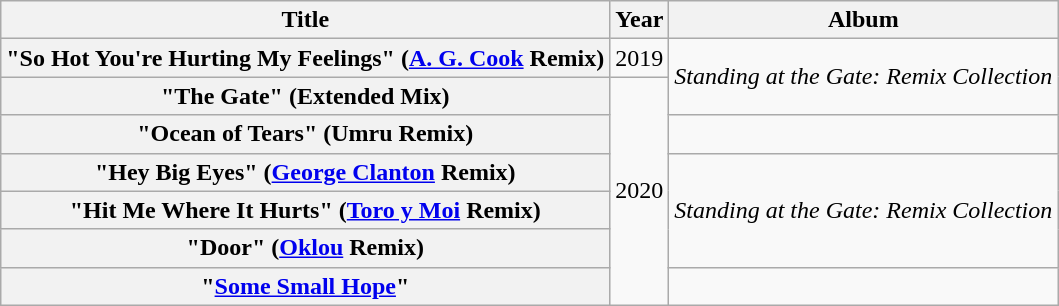<table class="wikitable plainrowheaders" style="text-align:center;">
<tr>
<th scope="col">Title</th>
<th scope="col">Year</th>
<th scope="col">Album</th>
</tr>
<tr>
<th scope="row">"So Hot You're Hurting My Feelings" (<a href='#'>A. G. Cook</a> Remix)</th>
<td>2019</td>
<td rowspan="2"><em>Standing at the Gate: Remix Collection</em></td>
</tr>
<tr>
<th scope="row">"The Gate" (Extended Mix)</th>
<td rowspan="6">2020</td>
</tr>
<tr>
<th scope="row">"Ocean of Tears" (Umru Remix)</th>
<td></td>
</tr>
<tr>
<th scope="row">"Hey Big Eyes" (<a href='#'>George Clanton</a> Remix)</th>
<td rowspan="3"><em>Standing at the Gate: Remix Collection</em></td>
</tr>
<tr>
<th scope="row">"Hit Me Where It Hurts" (<a href='#'>Toro y Moi</a> Remix)<br></th>
</tr>
<tr>
<th scope="row">"Door" (<a href='#'>Oklou</a> Remix)</th>
</tr>
<tr>
<th scope="row">"<a href='#'>Some Small Hope</a>"<br></th>
<td></td>
</tr>
</table>
